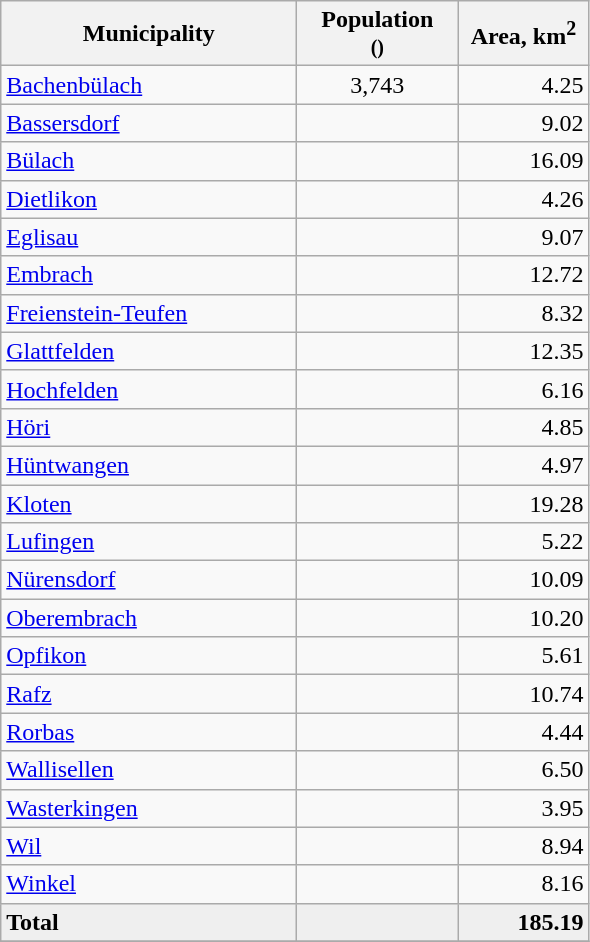<table class="wikitable">
<tr>
<th width="190">Municipality</th>
<th width="100">Population<br><small>()</small></th>
<th width="80">Area, km<sup>2</sup></th>
</tr>
<tr>
<td><a href='#'>Bachenbülach</a></td>
<td align="center">3,743</td>
<td align="right">4.25</td>
</tr>
<tr>
<td><a href='#'>Bassersdorf</a></td>
<td align="center"></td>
<td align="right">9.02</td>
</tr>
<tr>
<td><a href='#'>Bülach</a></td>
<td align="center"></td>
<td align="right">16.09</td>
</tr>
<tr>
<td><a href='#'>Dietlikon</a></td>
<td align="center"></td>
<td align="right">4.26</td>
</tr>
<tr>
<td><a href='#'>Eglisau</a></td>
<td align="center"></td>
<td align="right">9.07</td>
</tr>
<tr>
<td><a href='#'>Embrach</a></td>
<td align="center"></td>
<td align="right">12.72</td>
</tr>
<tr>
<td><a href='#'>Freienstein-Teufen</a></td>
<td align="center"></td>
<td align="right">8.32</td>
</tr>
<tr>
<td><a href='#'>Glattfelden</a></td>
<td align="center"></td>
<td align="right">12.35</td>
</tr>
<tr>
<td><a href='#'>Hochfelden</a></td>
<td align="center"></td>
<td align="right">6.16</td>
</tr>
<tr>
<td><a href='#'>Höri</a></td>
<td align="center"></td>
<td align="right">4.85</td>
</tr>
<tr>
<td><a href='#'>Hüntwangen</a></td>
<td align="center"></td>
<td align="right">4.97</td>
</tr>
<tr>
<td><a href='#'>Kloten</a></td>
<td align="center"></td>
<td align="right">19.28</td>
</tr>
<tr>
<td><a href='#'>Lufingen</a></td>
<td align="center"></td>
<td align="right">5.22</td>
</tr>
<tr>
<td><a href='#'>Nürensdorf</a></td>
<td align="center"></td>
<td align="right">10.09</td>
</tr>
<tr>
<td><a href='#'>Oberembrach</a></td>
<td align="center"></td>
<td align="right">10.20</td>
</tr>
<tr>
<td><a href='#'>Opfikon</a></td>
<td align="center"></td>
<td align="right">5.61</td>
</tr>
<tr>
<td><a href='#'>Rafz</a></td>
<td align="center"></td>
<td align="right">10.74</td>
</tr>
<tr>
<td><a href='#'>Rorbas</a></td>
<td align="center"></td>
<td align="right">4.44</td>
</tr>
<tr>
<td><a href='#'>Wallisellen</a></td>
<td align="center"></td>
<td align="right">6.50</td>
</tr>
<tr>
<td><a href='#'>Wasterkingen</a></td>
<td align="center"></td>
<td align="right">3.95</td>
</tr>
<tr>
<td><a href='#'>Wil</a></td>
<td align="center"></td>
<td align="right">8.94</td>
</tr>
<tr>
<td><a href='#'>Winkel</a></td>
<td align="center"></td>
<td align="right">8.16</td>
</tr>
<tr style="background-color:#EFEFEF;">
<td><strong>Total</strong></td>
<td align="center"><strong></strong></td>
<td align="right"><strong>185.19</strong></td>
</tr>
<tr>
</tr>
</table>
